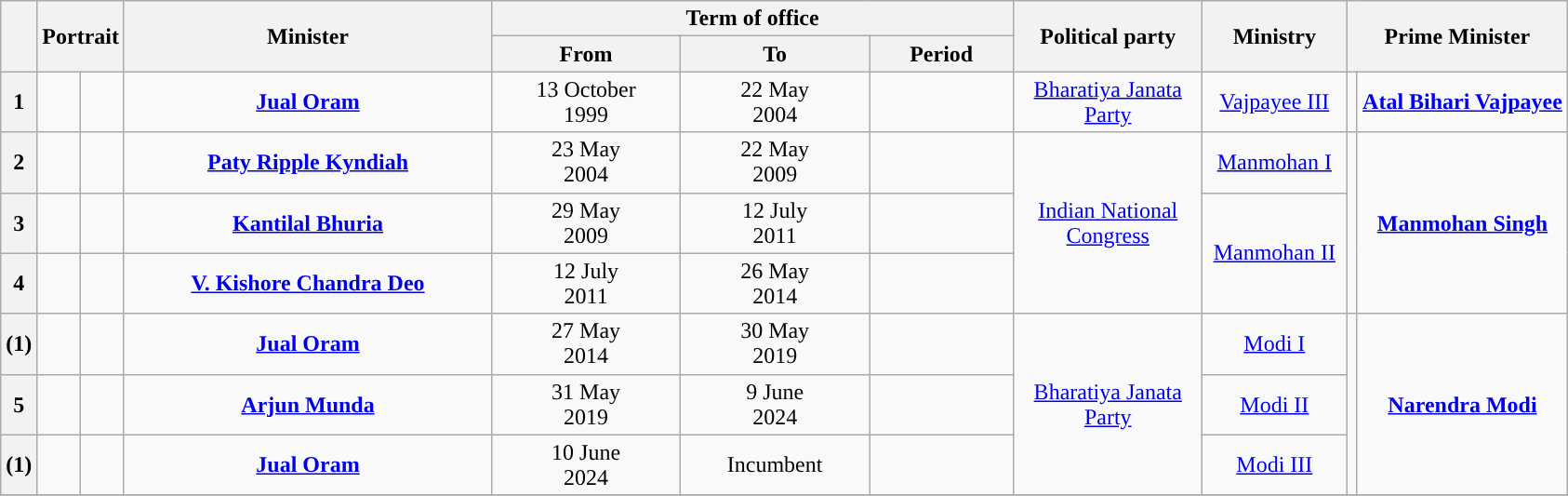<table class="wikitable" style="text-align:center">
<tr>
<th rowspan="2"></th>
<th rowspan="2" colspan="2">Portrait</th>
<th rowspan="2" style="width:16em">Minister<br></th>
<th colspan="3">Term of office</th>
<th rowspan="2" style="width:8em">Political party</th>
<th rowspan="2" style="width:6em">Ministry</th>
<th rowspan="2" colspan="2">Prime Minister</th>
</tr>
<tr>
<th style="width:8em">From</th>
<th style="width:8em">To</th>
<th style="width:6em">Period</th>
</tr>
<tr>
<th>1</th>
<td></td>
<td></td>
<td><strong><a href='#'>Jual Oram</a></strong><br></td>
<td>13 October<br>1999</td>
<td>22 May<br>2004</td>
<td><strong></strong></td>
<td><a href='#'>Bharatiya Janata Party</a></td>
<td><a href='#'>Vajpayee III</a></td>
<td></td>
<td><strong><a href='#'>Atal Bihari Vajpayee</a></strong></td>
</tr>
<tr>
<th>2</th>
<td></td>
<td></td>
<td><strong><a href='#'>Paty Ripple Kyndiah</a></strong><br></td>
<td>23 May<br>2004</td>
<td>22 May<br>2009</td>
<td><strong></strong></td>
<td rowspan="3"><a href='#'>Indian National Congress</a></td>
<td><a href='#'>Manmohan I</a></td>
<td rowspan="3"></td>
<td rowspan="3" style="width:9em"><strong><a href='#'>Manmohan Singh</a></strong></td>
</tr>
<tr>
<th>3</th>
<td></td>
<td></td>
<td><strong><a href='#'>Kantilal Bhuria</a></strong><br></td>
<td>29 May<br>2009</td>
<td>12 July<br>2011</td>
<td><strong></strong></td>
<td rowspan="2"><a href='#'>Manmohan II</a></td>
</tr>
<tr>
<th>4</th>
<td></td>
<td></td>
<td><strong><a href='#'>V. Kishore Chandra Deo</a></strong><br></td>
<td>12 July<br>2011</td>
<td>26 May<br>2014</td>
<td><strong></strong></td>
</tr>
<tr>
<th>(1)</th>
<td></td>
<td></td>
<td><strong><a href='#'>Jual Oram</a></strong><br></td>
<td>27 May<br>2014</td>
<td>30 May<br>2019</td>
<td><strong></strong></td>
<td rowspan="3"><a href='#'>Bharatiya Janata Party</a></td>
<td><a href='#'>Modi I</a></td>
<td rowspan="3"></td>
<td rowspan="3"><strong><a href='#'>Narendra Modi</a></strong></td>
</tr>
<tr>
<th>5</th>
<td></td>
<td></td>
<td><strong><a href='#'>Arjun Munda</a></strong><br></td>
<td>31 May<br>2019</td>
<td>9 June<br>2024</td>
<td><strong></strong></td>
<td><a href='#'>Modi II</a></td>
</tr>
<tr>
<th>(1)</th>
<td></td>
<td></td>
<td><strong><a href='#'>Jual Oram</a></strong><br></td>
<td>10 June<br>2024</td>
<td>Incumbent</td>
<td><strong></strong></td>
<td><a href='#'>Modi III</a></td>
</tr>
<tr>
</tr>
</table>
